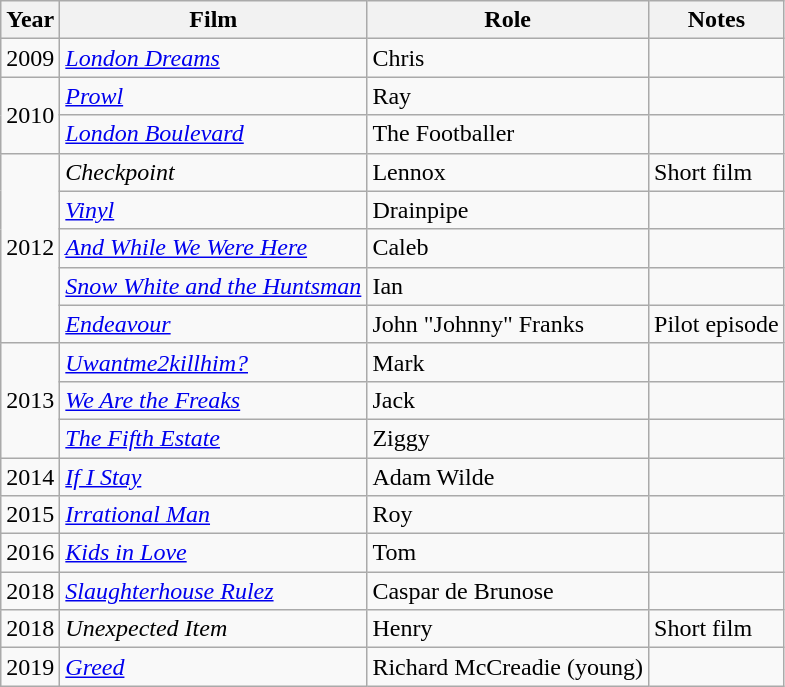<table class="wikitable sortable">
<tr>
<th>Year</th>
<th>Film</th>
<th>Role</th>
<th>Notes</th>
</tr>
<tr>
<td>2009</td>
<td><em><a href='#'>London Dreams</a></em></td>
<td>Chris</td>
<td></td>
</tr>
<tr>
<td rowspan=2>2010</td>
<td><em><a href='#'>Prowl</a></em></td>
<td>Ray</td>
<td></td>
</tr>
<tr>
<td><em><a href='#'>London Boulevard</a></em></td>
<td>The Footballer</td>
<td></td>
</tr>
<tr>
<td rowspan=5>2012</td>
<td><em>Checkpoint</em></td>
<td>Lennox</td>
<td>Short film</td>
</tr>
<tr>
<td><em><a href='#'>Vinyl</a></em></td>
<td>Drainpipe</td>
<td></td>
</tr>
<tr>
<td><em><a href='#'>And While We Were Here</a></em></td>
<td>Caleb</td>
<td></td>
</tr>
<tr>
<td><em><a href='#'>Snow White and the Huntsman</a></em></td>
<td>Ian</td>
<td></td>
</tr>
<tr>
<td><em><a href='#'>Endeavour</a></em></td>
<td>John "Johnny" Franks</td>
<td>Pilot episode</td>
</tr>
<tr love>
<td rowspan=3>2013</td>
<td><em><a href='#'>Uwantme2killhim?</a></em></td>
<td>Mark</td>
<td></td>
</tr>
<tr>
<td><em><a href='#'>We Are the Freaks</a></em></td>
<td>Jack</td>
<td></td>
</tr>
<tr>
<td><em><a href='#'>The Fifth Estate</a></em></td>
<td>Ziggy</td>
<td></td>
</tr>
<tr>
<td>2014</td>
<td><em><a href='#'>If I Stay</a></em></td>
<td>Adam Wilde</td>
<td></td>
</tr>
<tr>
<td rowspan=1>2015</td>
<td><em><a href='#'>Irrational Man</a></em></td>
<td>Roy</td>
<td></td>
</tr>
<tr>
<td rowspan=1>2016</td>
<td><em><a href='#'>Kids in Love</a></em></td>
<td>Tom</td>
<td></td>
</tr>
<tr>
<td rowapan=1>2018</td>
<td><em><a href='#'>Slaughterhouse Rulez</a></em></td>
<td>Caspar de Brunose</td>
<td></td>
</tr>
<tr>
<td rowspan=1>2018</td>
<td><em>Unexpected Item</em></td>
<td>Henry</td>
<td>Short film</td>
</tr>
<tr>
<td>2019</td>
<td><em><a href='#'>Greed</a></em></td>
<td>Richard McCreadie (young)</td>
</tr>
</table>
